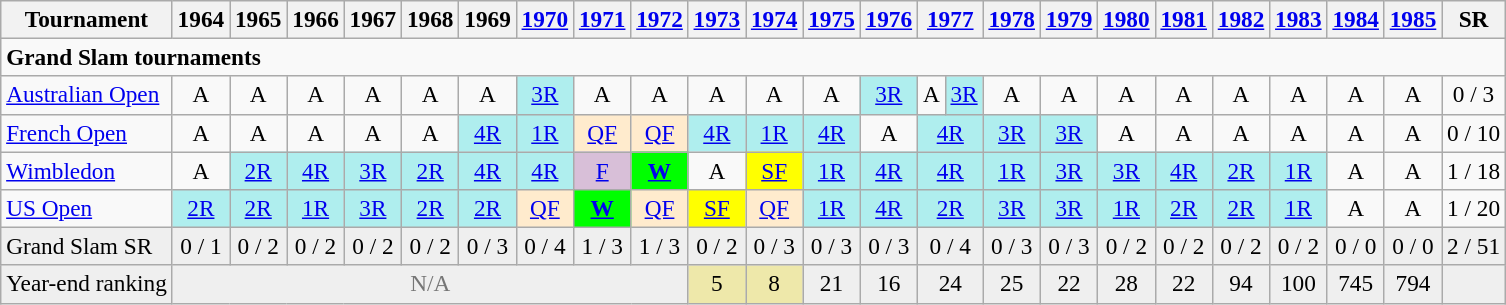<table class=wikitable style=text-align:center;font-size:97%>
<tr>
<th>Tournament</th>
<th>1964</th>
<th>1965</th>
<th>1966</th>
<th>1967</th>
<th>1968</th>
<th>1969</th>
<th><a href='#'>1970</a></th>
<th><a href='#'>1971</a></th>
<th><a href='#'>1972</a></th>
<th><a href='#'>1973</a></th>
<th><a href='#'>1974</a></th>
<th><a href='#'>1975</a></th>
<th><a href='#'>1976</a></th>
<th colspan=2><a href='#'>1977</a></th>
<th><a href='#'>1978</a></th>
<th><a href='#'>1979</a></th>
<th><a href='#'>1980</a></th>
<th><a href='#'>1981</a></th>
<th><a href='#'>1982</a></th>
<th><a href='#'>1983</a></th>
<th><a href='#'>1984</a></th>
<th><a href='#'>1985</a></th>
<th>SR</th>
</tr>
<tr>
<td colspan=25 align=left><strong>Grand Slam tournaments</strong></td>
</tr>
<tr>
<td align=left><a href='#'>Australian Open</a></td>
<td>A</td>
<td>A</td>
<td>A</td>
<td>A</td>
<td>A</td>
<td>A</td>
<td bgcolor=afeeee><a href='#'>3R</a></td>
<td>A</td>
<td>A</td>
<td>A</td>
<td>A</td>
<td>A</td>
<td bgcolor=afeeee><a href='#'>3R</a></td>
<td>A</td>
<td bgcolor=afeeee><a href='#'>3R</a></td>
<td>A</td>
<td>A</td>
<td>A</td>
<td>A</td>
<td>A</td>
<td>A</td>
<td>A</td>
<td>A</td>
<td>0 / 3</td>
</tr>
<tr>
<td align=left><a href='#'>French Open</a></td>
<td>A</td>
<td>A</td>
<td>A</td>
<td>A</td>
<td>A</td>
<td bgcolor=afeeee><a href='#'>4R</a></td>
<td bgcolor=afeeee><a href='#'>1R</a></td>
<td bgcolor=ffebcd><a href='#'>QF</a></td>
<td bgcolor=ffebcd><a href='#'>QF</a></td>
<td bgcolor=afeeee><a href='#'>4R</a></td>
<td bgcolor=afeeee><a href='#'>1R</a></td>
<td bgcolor=afeeee><a href='#'>4R</a></td>
<td>A</td>
<td colspan=2 bgcolor=afeeee><a href='#'>4R</a></td>
<td bgcolor=afeeee><a href='#'>3R</a></td>
<td bgcolor=afeeee><a href='#'>3R</a></td>
<td>A</td>
<td>A</td>
<td>A</td>
<td>A</td>
<td>A</td>
<td>A</td>
<td>0 / 10</td>
</tr>
<tr>
<td align=left><a href='#'>Wimbledon</a></td>
<td>A</td>
<td bgcolor=afeeee><a href='#'>2R</a></td>
<td bgcolor=afeeee><a href='#'>4R</a></td>
<td bgcolor=afeeee><a href='#'>3R</a></td>
<td bgcolor=afeeee><a href='#'>2R</a></td>
<td bgcolor=afeeee><a href='#'>4R</a></td>
<td bgcolor=afeeee><a href='#'>4R</a></td>
<td bgcolor=D8BFD8><a href='#'>F</a></td>
<td bgcolor=00ff00><strong><a href='#'>W</a></strong></td>
<td>A</td>
<td bgcolor=yellow><a href='#'>SF</a></td>
<td bgcolor=afeeee><a href='#'>1R</a></td>
<td bgcolor=afeeee><a href='#'>4R</a></td>
<td colspan=2 bgcolor=afeeee><a href='#'>4R</a></td>
<td bgcolor=afeeee><a href='#'>1R</a></td>
<td bgcolor=afeeee><a href='#'>3R</a></td>
<td bgcolor=afeeee><a href='#'>3R</a></td>
<td bgcolor=afeeee><a href='#'>4R</a></td>
<td bgcolor=afeeee><a href='#'>2R</a></td>
<td bgcolor=afeeee><a href='#'>1R</a></td>
<td>A</td>
<td>A</td>
<td>1 / 18</td>
</tr>
<tr>
<td align=left><a href='#'>US Open</a></td>
<td bgcolor=afeeee><a href='#'>2R</a></td>
<td bgcolor=afeeee><a href='#'>2R</a></td>
<td bgcolor=afeeee><a href='#'>1R</a></td>
<td bgcolor=afeeee><a href='#'>3R</a></td>
<td bgcolor=afeeee><a href='#'>2R</a></td>
<td bgcolor=afeeee><a href='#'>2R</a></td>
<td bgcolor=ffebcd><a href='#'>QF</a></td>
<td bgcolor=00ff00><strong><a href='#'>W</a></strong></td>
<td bgcolor=ffebcd><a href='#'>QF</a></td>
<td bgcolor=yellow><a href='#'>SF</a></td>
<td bgcolor=ffebcd><a href='#'>QF</a></td>
<td bgcolor=afeeee><a href='#'>1R</a></td>
<td bgcolor=afeeee><a href='#'>4R</a></td>
<td colspan=2 bgcolor=afeeee><a href='#'>2R</a></td>
<td bgcolor=afeeee><a href='#'>3R</a></td>
<td bgcolor=afeeee><a href='#'>3R</a></td>
<td bgcolor=afeeee><a href='#'>1R</a></td>
<td bgcolor=afeeee><a href='#'>2R</a></td>
<td bgcolor=afeeee><a href='#'>2R</a></td>
<td bgcolor=afeeee><a href='#'>1R</a></td>
<td>A</td>
<td>A</td>
<td>1 / 20</td>
</tr>
<tr bgcolor=efefef>
<td align=left>Grand Slam SR</td>
<td>0 / 1</td>
<td>0 / 2</td>
<td>0 / 2</td>
<td>0 / 2</td>
<td>0 / 2</td>
<td>0 / 3</td>
<td>0 / 4</td>
<td>1 / 3</td>
<td>1 / 3</td>
<td>0 / 2</td>
<td>0 / 3</td>
<td>0 / 3</td>
<td>0 / 3</td>
<td colspan=2>0 / 4</td>
<td>0 / 3</td>
<td>0 / 3</td>
<td>0 / 2</td>
<td>0 / 2</td>
<td>0 / 2</td>
<td>0 / 2</td>
<td>0 / 0</td>
<td>0 / 0</td>
<td>2 / 51</td>
</tr>
<tr bgcolor=efefef>
<td align=left>Year-end ranking</td>
<td colspan=9 style=color:#767676>N/A</td>
<td bgcolor=EEE8AA>5</td>
<td bgcolor=EEE8AA>8</td>
<td>21</td>
<td>16</td>
<td colspan=2>24</td>
<td>25</td>
<td>22</td>
<td>28</td>
<td>22</td>
<td>94</td>
<td>100</td>
<td>745</td>
<td>794</td>
<td></td>
</tr>
</table>
